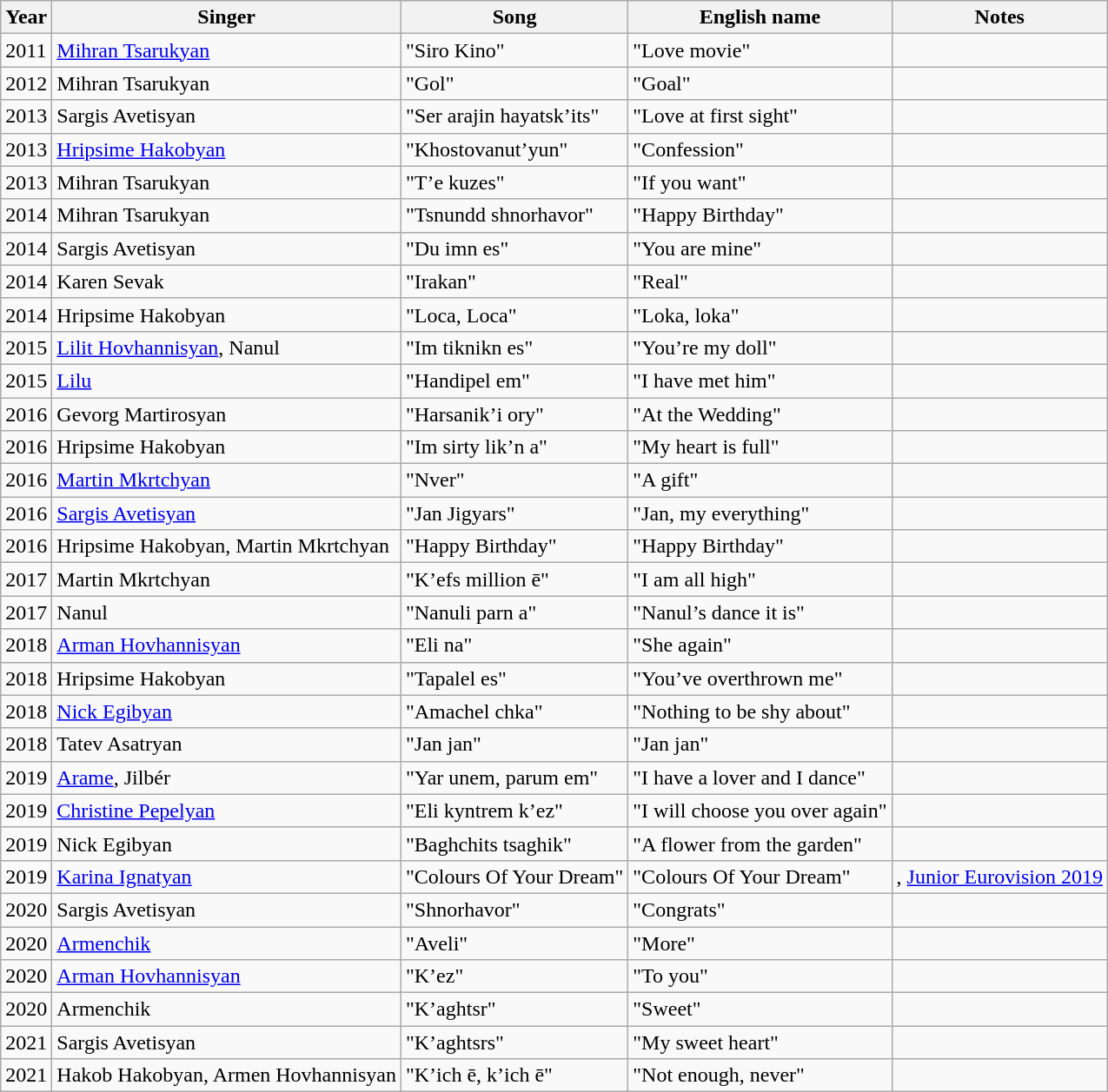<table class="wikitable">
<tr>
<th>Year</th>
<th>Singer</th>
<th>Song</th>
<th>English name</th>
<th>Notes</th>
</tr>
<tr>
<td>2011</td>
<td><a href='#'>Mihran Tsarukyan</a></td>
<td>"Siro Kino"</td>
<td>"Love movie"</td>
<td></td>
</tr>
<tr>
<td>2012</td>
<td>Mihran Tsarukyan</td>
<td>"Gol"</td>
<td>"Goal"</td>
<td></td>
</tr>
<tr>
<td>2013</td>
<td>Sargis Avetisyan</td>
<td>"Ser arajin hayatsk’its"</td>
<td>"Love at first sight"</td>
<td></td>
</tr>
<tr>
<td>2013</td>
<td><a href='#'>Hripsime Hakobyan</a></td>
<td>"Khostovanut’yun"</td>
<td>"Confession"</td>
<td></td>
</tr>
<tr>
<td>2013</td>
<td>Mihran Tsarukyan</td>
<td>"T’e kuzes"</td>
<td>"If you want"</td>
<td></td>
</tr>
<tr>
<td>2014</td>
<td>Mihran Tsarukyan</td>
<td>"Tsnundd shnorhavor"</td>
<td>"Happy Birthday"</td>
<td></td>
</tr>
<tr>
<td>2014</td>
<td>Sargis Avetisyan</td>
<td>"Du imn es"</td>
<td>"You are mine"</td>
<td></td>
</tr>
<tr>
<td>2014</td>
<td>Karen Sevak</td>
<td>"Irakan"</td>
<td>"Real"</td>
<td></td>
</tr>
<tr>
<td>2014</td>
<td>Hripsime Hakobyan</td>
<td>"Loca, Loca"</td>
<td>"Loka, loka"</td>
<td></td>
</tr>
<tr>
<td>2015</td>
<td><a href='#'>Lilit Hovhannisyan</a>, Nanul</td>
<td>"Im tiknikn es"</td>
<td>"You’re my doll"</td>
<td></td>
</tr>
<tr>
<td>2015</td>
<td><a href='#'>Lilu</a></td>
<td>"Handipel em"</td>
<td>"I have met him"</td>
<td></td>
</tr>
<tr>
<td>2016</td>
<td>Gevorg Martirosyan</td>
<td>"Harsanik’i ory"</td>
<td>"At the Wedding"</td>
<td></td>
</tr>
<tr>
<td>2016</td>
<td>Hripsime Hakobyan</td>
<td>"Im sirty lik’n a"</td>
<td>"My heart is full"</td>
<td></td>
</tr>
<tr>
<td>2016</td>
<td><a href='#'>Martin Mkrtchyan</a></td>
<td>"Nver"</td>
<td>"A gift"</td>
<td></td>
</tr>
<tr>
<td>2016</td>
<td><a href='#'>Sargis Avetisyan</a></td>
<td>"Jan Jigyars"</td>
<td>"Jan, my everything"</td>
<td></td>
</tr>
<tr>
<td>2016</td>
<td>Hripsime Hakobyan, Martin Mkrtchyan</td>
<td>"Happy Birthday"</td>
<td>"Happy Birthday"</td>
<td></td>
</tr>
<tr>
<td>2017</td>
<td>Martin Mkrtchyan</td>
<td>"K’efs million ē"</td>
<td>"I am all high"</td>
<td></td>
</tr>
<tr>
<td>2017</td>
<td>Nanul</td>
<td>"Nanuli parn a"</td>
<td>"Nanul’s dance it is"</td>
<td></td>
</tr>
<tr>
<td>2018</td>
<td><a href='#'>Arman Hovhannisyan</a></td>
<td>"Eli na"</td>
<td>"She again"</td>
<td></td>
</tr>
<tr>
<td>2018</td>
<td>Hripsime Hakobyan</td>
<td>"Tapalel es"</td>
<td>"You’ve overthrown me"</td>
<td></td>
</tr>
<tr>
<td>2018</td>
<td><a href='#'>Nick Egibyan</a></td>
<td>"Amachel chka"</td>
<td>"Nothing to be shy about"</td>
<td></td>
</tr>
<tr>
<td>2018</td>
<td>Tatev Asatryan</td>
<td>"Jan jan"</td>
<td>"Jan jan"</td>
<td></td>
</tr>
<tr>
<td>2019</td>
<td><a href='#'>Arame</a>, Jilbér</td>
<td>"Yar unem, parum em"</td>
<td>"I have a lover and I dance"</td>
<td></td>
</tr>
<tr>
<td>2019</td>
<td><a href='#'>Christine Pepelyan</a></td>
<td>"Eli kyntrem k’ez"</td>
<td>"I will choose you over again"</td>
<td></td>
</tr>
<tr>
<td>2019</td>
<td>Nick Egibyan</td>
<td>"Baghchits tsaghik"</td>
<td>"A flower from the garden"</td>
<td></td>
</tr>
<tr>
<td>2019</td>
<td><a href='#'>Karina Ignatyan</a></td>
<td>"Colours Of Your Dream"</td>
<td>"Colours Of Your Dream"</td>
<td>, <a href='#'>Junior Eurovision 2019</a></td>
</tr>
<tr>
<td>2020</td>
<td>Sargis Avetisyan</td>
<td>"Shnorhavor"</td>
<td>"Congrats"</td>
<td></td>
</tr>
<tr>
<td>2020</td>
<td><a href='#'>Armenchik</a></td>
<td>"Aveli"</td>
<td>"More"</td>
<td></td>
</tr>
<tr>
<td>2020</td>
<td><a href='#'>Arman Hovhannisyan</a></td>
<td>"K’ez"</td>
<td>"To you"</td>
<td></td>
</tr>
<tr>
<td>2020</td>
<td>Armenchik</td>
<td>"K’aghtsr"</td>
<td>"Sweet"</td>
<td></td>
</tr>
<tr>
<td>2021</td>
<td>Sargis Avetisyan</td>
<td>"K’aghtsrs"</td>
<td>"My sweet heart"</td>
<td></td>
</tr>
<tr>
<td>2021</td>
<td>Hakob Hakobyan, Armen Hovhannisyan</td>
<td>"K’ich ē, k’ich ē"</td>
<td>"Not enough, never"</td>
<td></td>
</tr>
</table>
